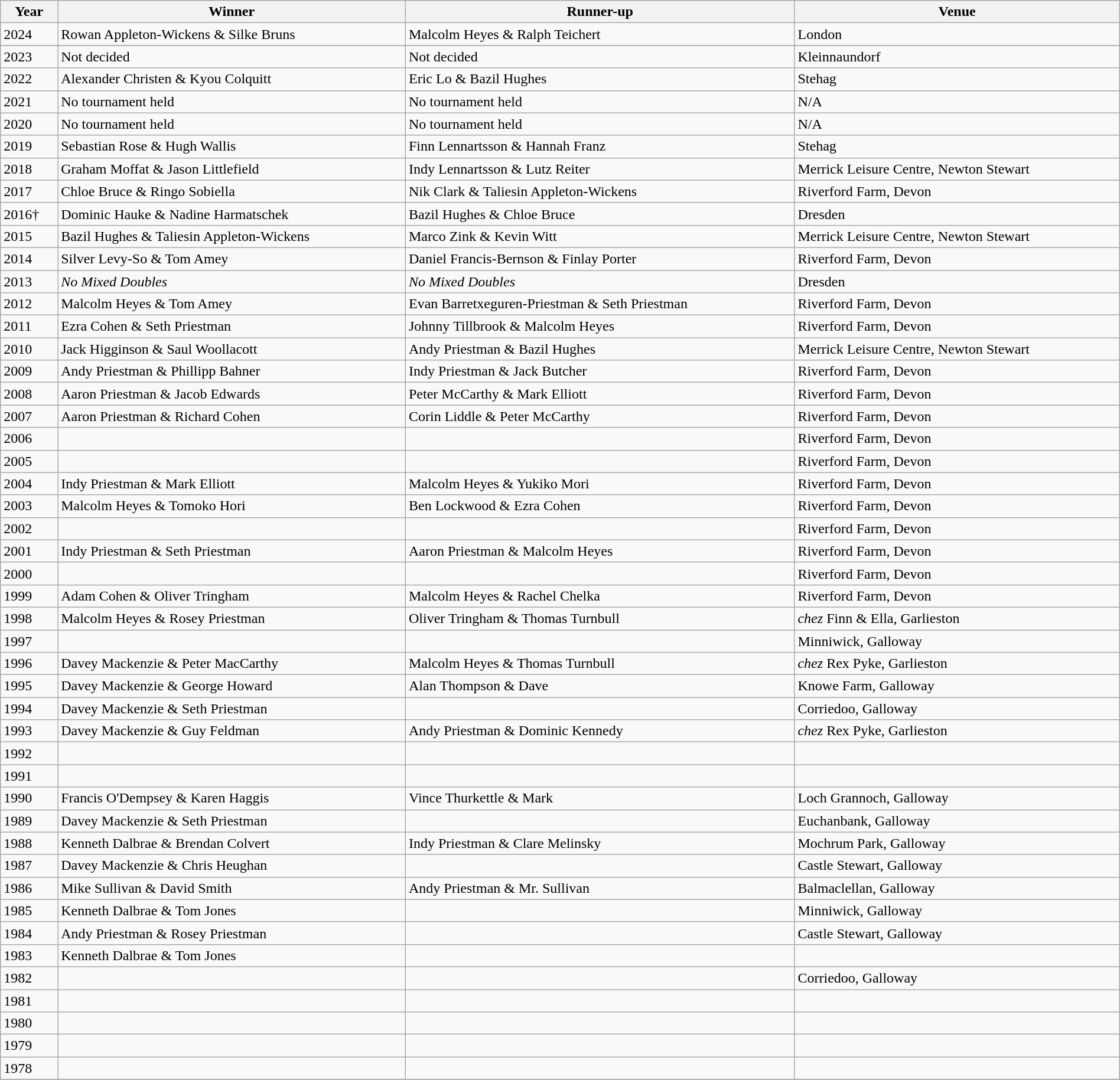<table class="wikitable" width="100%">
<tr>
<th scope="col">Year</th>
<th scope="col">Winner</th>
<th scope="col">Runner-up</th>
<th scope="col">Venue</th>
</tr>
<tr>
<td>2024</td>
<td> Rowan Appleton-Wickens &  Silke Bruns</td>
<td> Malcolm Heyes &  Ralph Teichert</td>
<td>London</td>
</tr>
<tr>
</tr>
<tr>
<td>2023</td>
<td>Not decided</td>
<td>Not decided</td>
<td>Kleinnaundorf</td>
</tr>
<tr>
<td>2022</td>
<td> Alexander Christen &  Kyou Colquitt</td>
<td> Eric Lo &  Bazil Hughes</td>
<td align="left">Stehag</td>
</tr>
<tr>
<td>2021</td>
<td>No tournament held</td>
<td>No tournament held</td>
<td align="left">N/A</td>
</tr>
<tr>
<td>2020</td>
<td>No tournament held</td>
<td>No tournament held</td>
<td align="left">N/A</td>
</tr>
<tr>
<td>2019</td>
<td> Sebastian Rose &  Hugh Wallis</td>
<td> Finn Lennartsson &  Hannah Franz</td>
<td align="left">Stehag</td>
</tr>
<tr>
<td>2018</td>
<td> Graham Moffat &  Jason Littlefield</td>
<td> Indy Lennartsson &  Lutz Reiter</td>
<td align="left">Merrick Leisure Centre, Newton Stewart</td>
</tr>
<tr>
<td>2017</td>
<td> Chloe Bruce &  Ringo Sobiella</td>
<td> Nik Clark &  Taliesin Appleton-Wickens</td>
<td align="left">Riverford Farm, Devon</td>
</tr>
<tr>
<td>2016†</td>
<td> Dominic Hauke &  Nadine Harmatschek</td>
<td> Bazil Hughes &  Chloe Bruce</td>
<td align="left">Dresden</td>
</tr>
<tr>
<td>2015</td>
<td> Bazil Hughes &  Taliesin Appleton-Wickens</td>
<td> Marco Zink &  Kevin Witt</td>
<td align="left">Merrick Leisure Centre, Newton Stewart</td>
</tr>
<tr>
<td>2014</td>
<td> Silver Levy-So &  Tom Amey</td>
<td> Daniel Francis-Bernson &  Finlay Porter</td>
<td align="left">Riverford Farm, Devon</td>
</tr>
<tr>
<td>2013</td>
<td><em>No Mixed Doubles</em></td>
<td><em>No Mixed Doubles</em></td>
<td align="left">Dresden</td>
</tr>
<tr>
<td>2012</td>
<td> Malcolm Heyes &  Tom Amey</td>
<td> Evan Barretxeguren-Priestman &  Seth Priestman</td>
<td align="left">Riverford Farm, Devon</td>
</tr>
<tr>
<td>2011</td>
<td> Ezra Cohen &  Seth Priestman</td>
<td> Johnny Tillbrook &  Malcolm Heyes</td>
<td align="left">Riverford Farm, Devon</td>
</tr>
<tr>
<td>2010</td>
<td> Jack Higginson &  Saul Woollacott</td>
<td> Andy Priestman &  Bazil Hughes</td>
<td align="left">Merrick Leisure Centre, Newton Stewart</td>
</tr>
<tr>
<td>2009</td>
<td> Andy Priestman &  Phillipp Bahner</td>
<td> Indy Priestman &  Jack Butcher</td>
<td align="left">Riverford Farm, Devon</td>
</tr>
<tr>
<td>2008</td>
<td> Aaron Priestman &  Jacob Edwards</td>
<td> Peter McCarthy &  Mark Elliott</td>
<td align="left">Riverford Farm, Devon</td>
</tr>
<tr>
<td>2007</td>
<td> Aaron Priestman &  Richard Cohen</td>
<td> Corin Liddle &  Peter McCarthy</td>
<td align="left">Riverford Farm, Devon</td>
</tr>
<tr>
<td>2006</td>
<td></td>
<td></td>
<td align="left">Riverford Farm, Devon</td>
</tr>
<tr>
<td>2005</td>
<td></td>
<td></td>
<td align="left">Riverford Farm, Devon</td>
</tr>
<tr>
<td>2004</td>
<td> Indy Priestman &  Mark Elliott</td>
<td> Malcolm Heyes &  Yukiko Mori</td>
<td align="left">Riverford Farm, Devon</td>
</tr>
<tr>
<td>2003</td>
<td> Malcolm Heyes &  Tomoko Hori</td>
<td> Ben Lockwood &  Ezra Cohen</td>
<td align="left">Riverford Farm, Devon</td>
</tr>
<tr>
<td>2002</td>
<td></td>
<td></td>
<td align="left">Riverford Farm, Devon</td>
</tr>
<tr>
<td>2001</td>
<td> Indy Priestman &  Seth Priestman</td>
<td> Aaron Priestman &  Malcolm Heyes</td>
<td align="left">Riverford Farm, Devon</td>
</tr>
<tr>
<td>2000</td>
<td></td>
<td></td>
<td align="left">Riverford Farm, Devon</td>
</tr>
<tr>
<td>1999</td>
<td> Adam Cohen &  Oliver Tringham</td>
<td> Malcolm Heyes &  Rachel Chelka</td>
<td align="left">Riverford Farm, Devon</td>
</tr>
<tr>
<td>1998</td>
<td> Malcolm Heyes &  Rosey Priestman</td>
<td> Oliver Tringham &  Thomas Turnbull</td>
<td align="left"><em>chez</em> Finn & Ella, Garlieston</td>
</tr>
<tr>
<td>1997</td>
<td></td>
<td></td>
<td align="left">Minniwick, Galloway</td>
</tr>
<tr>
<td>1996</td>
<td> Davey Mackenzie &  Peter MacCarthy</td>
<td> Malcolm Heyes &  Thomas Turnbull</td>
<td align="left"><em>chez</em> Rex Pyke, Garlieston</td>
</tr>
<tr>
<td>1995</td>
<td> Davey Mackenzie &  George Howard</td>
<td> Alan Thompson &  Dave</td>
<td align="left">Knowe Farm, Galloway</td>
</tr>
<tr>
<td>1994</td>
<td> Davey Mackenzie &  Seth Priestman</td>
<td></td>
<td align="left">Corriedoo, Galloway</td>
</tr>
<tr>
<td>1993</td>
<td> Davey Mackenzie &  Guy Feldman</td>
<td> Andy Priestman &  Dominic Kennedy</td>
<td align="left"><em>chez</em> Rex Pyke, Garlieston</td>
</tr>
<tr>
<td>1992</td>
<td></td>
<td></td>
<td></td>
</tr>
<tr>
<td>1991</td>
<td></td>
<td></td>
<td></td>
</tr>
<tr>
<td>1990</td>
<td> Francis O'Dempsey &  Karen Haggis</td>
<td> Vince Thurkettle & Mark</td>
<td align="left">Loch Grannoch, Galloway</td>
</tr>
<tr>
<td>1989</td>
<td> Davey Mackenzie &  Seth Priestman</td>
<td></td>
<td align="left">Euchanbank, Galloway</td>
</tr>
<tr>
<td>1988</td>
<td> Kenneth Dalbrae &  Brendan Colvert</td>
<td> Indy Priestman &  Clare Melinsky</td>
<td align="left">Mochrum Park, Galloway</td>
</tr>
<tr>
<td>1987</td>
<td> Davey Mackenzie &  Chris Heughan</td>
<td></td>
<td align="left">Castle Stewart, Galloway</td>
</tr>
<tr>
<td>1986</td>
<td> Mike Sullivan &  David Smith</td>
<td> Andy Priestman &  Mr. Sullivan</td>
<td align="left">Balmaclellan, Galloway</td>
</tr>
<tr>
<td>1985</td>
<td> Kenneth Dalbrae &  Tom Jones</td>
<td></td>
<td align="left">Minniwick, Galloway</td>
</tr>
<tr>
<td>1984</td>
<td> Andy Priestman &  Rosey Priestman</td>
<td></td>
<td align="left">Castle Stewart, Galloway</td>
</tr>
<tr>
<td>1983</td>
<td> Kenneth Dalbrae &  Tom Jones</td>
<td></td>
<td></td>
</tr>
<tr>
<td>1982</td>
<td></td>
<td></td>
<td align="left">Corriedoo, Galloway</td>
</tr>
<tr>
<td>1981</td>
<td></td>
<td></td>
<td></td>
</tr>
<tr>
<td>1980</td>
<td></td>
<td></td>
<td></td>
</tr>
<tr>
<td>1979</td>
<td></td>
<td></td>
<td></td>
</tr>
<tr>
<td>1978</td>
<td></td>
<td></td>
<td></td>
</tr>
<tr>
</tr>
</table>
